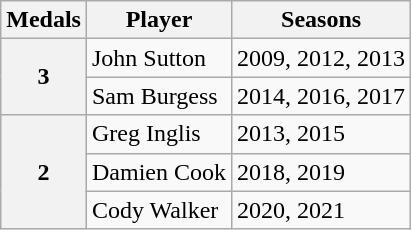<table class="wikitable">
<tr>
<th>Medals</th>
<th>Player</th>
<th>Seasons</th>
</tr>
<tr>
<th rowspan="2">3</th>
<td>John Sutton</td>
<td>2009, 2012, 2013</td>
</tr>
<tr>
<td>Sam Burgess</td>
<td>2014, 2016, 2017</td>
</tr>
<tr>
<th rowspan="3">2</th>
<td>Greg Inglis</td>
<td>2013, 2015</td>
</tr>
<tr>
<td>Damien Cook</td>
<td>2018, 2019</td>
</tr>
<tr>
<td>Cody Walker</td>
<td>2020, 2021</td>
</tr>
</table>
